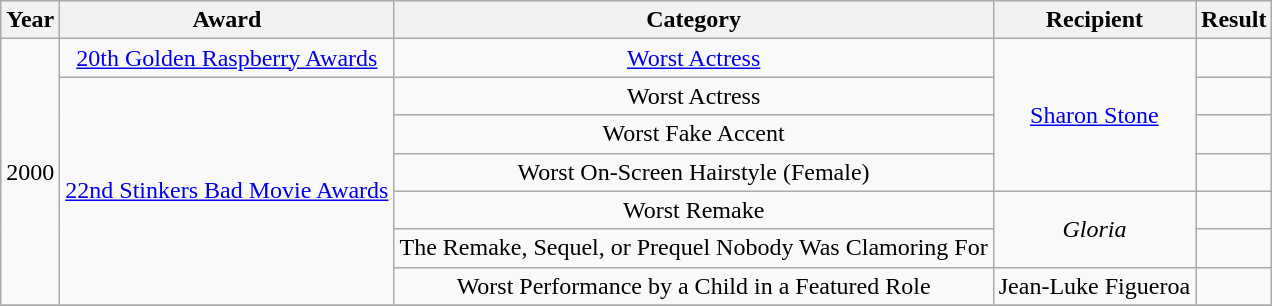<table class="wikitable plainrowheaders" style="text-align:center;">
<tr>
<th scope="col">Year</th>
<th scope="col">Award</th>
<th scope="col">Category</th>
<th scope="col">Recipient</th>
<th scope="col">Result</th>
</tr>
<tr>
<td rowspan="7">2000</td>
<td><a href='#'>20th Golden Raspberry Awards</a></td>
<td><a href='#'>Worst Actress</a></td>
<td rowspan="4"><a href='#'>Sharon Stone</a></td>
<td></td>
</tr>
<tr>
<td rowspan="6"><a href='#'>22nd Stinkers Bad Movie Awards</a></td>
<td>Worst Actress</td>
<td></td>
</tr>
<tr>
<td>Worst Fake Accent</td>
<td></td>
</tr>
<tr>
<td>Worst On-Screen Hairstyle (Female)</td>
<td></td>
</tr>
<tr>
<td>Worst Remake</td>
<td rowspan="2"><em>Gloria</em></td>
<td></td>
</tr>
<tr>
<td>The Remake, Sequel, or Prequel Nobody Was Clamoring For</td>
<td></td>
</tr>
<tr>
<td>Worst Performance by a Child in a Featured Role</td>
<td>Jean-Luke Figueroa</td>
<td></td>
</tr>
<tr>
</tr>
</table>
